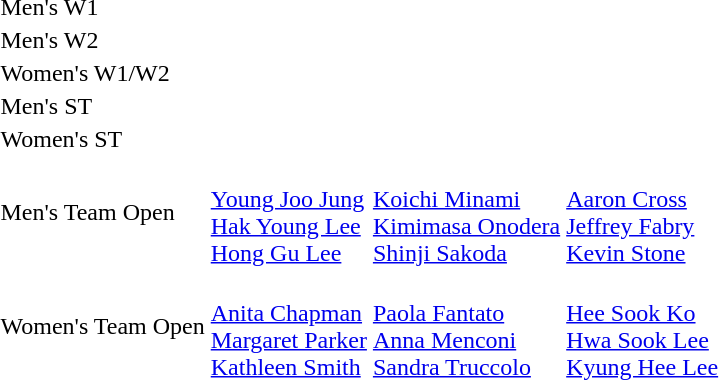<table>
<tr>
<td>Men's W1<br></td>
<td></td>
<td></td>
<td></td>
</tr>
<tr>
<td>Men's W2<br></td>
<td></td>
<td></td>
<td></td>
</tr>
<tr>
<td>Women's W1/W2<br></td>
<td></td>
<td></td>
<td></td>
</tr>
<tr>
<td>Men's ST<br></td>
<td></td>
<td></td>
<td></td>
</tr>
<tr>
<td>Women's ST<br></td>
<td></td>
<td></td>
<td></td>
</tr>
<tr>
<td>Men's Team Open<br></td>
<td><br><a href='#'>Young Joo Jung</a> <br> <a href='#'>Hak Young Lee</a> <br> <a href='#'>Hong Gu Lee</a></td>
<td><br><a href='#'>Koichi Minami</a> <br> <a href='#'>Kimimasa Onodera</a> <br> <a href='#'>Shinji Sakoda</a></td>
<td><br><a href='#'>Aaron Cross</a> <br> <a href='#'>Jeffrey Fabry</a> <br> <a href='#'>Kevin Stone</a></td>
</tr>
<tr>
<td>Women's Team Open<br></td>
<td><br><a href='#'>Anita Chapman</a> <br> <a href='#'>Margaret Parker</a> <br> <a href='#'>Kathleen Smith</a></td>
<td><br><a href='#'>Paola Fantato</a> <br> <a href='#'>Anna Menconi</a> <br> <a href='#'>Sandra Truccolo</a></td>
<td><br><a href='#'>Hee Sook Ko</a> <br> <a href='#'>Hwa Sook Lee</a> <br> <a href='#'>Kyung Hee Lee</a></td>
</tr>
</table>
